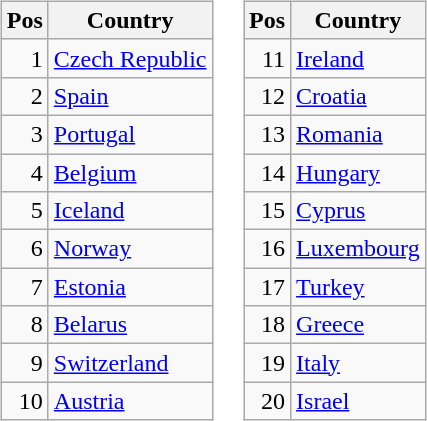<table>
<tr>
<td><br><table class="wikitable" style="text-align: right;">
<tr>
<th>Pos</th>
<th>Country</th>
</tr>
<tr>
<td>1</td>
<td align="left"> <a href='#'>Czech Republic</a></td>
</tr>
<tr>
<td>2</td>
<td align="left"> <a href='#'>Spain</a></td>
</tr>
<tr>
<td>3</td>
<td align="left"> <a href='#'>Portugal</a></td>
</tr>
<tr>
<td>4</td>
<td align="left"> <a href='#'>Belgium</a></td>
</tr>
<tr>
<td>5</td>
<td align="left"> <a href='#'>Iceland</a></td>
</tr>
<tr>
<td>6</td>
<td align="left"> <a href='#'>Norway</a></td>
</tr>
<tr>
<td>7</td>
<td align="left"> <a href='#'>Estonia</a></td>
</tr>
<tr>
<td>8</td>
<td align="left"> <a href='#'>Belarus</a></td>
</tr>
<tr>
<td>9</td>
<td align="left"> <a href='#'>Switzerland</a></td>
</tr>
<tr>
<td>10</td>
<td align="left"> <a href='#'>Austria</a></td>
</tr>
</table>
</td>
<td valign=top><br><table class="wikitable" style="text-align: right;">
<tr>
<th>Pos</th>
<th>Country</th>
</tr>
<tr>
<td>11</td>
<td align="left"> <a href='#'>Ireland</a></td>
</tr>
<tr>
<td>12</td>
<td align="left"> <a href='#'>Croatia</a></td>
</tr>
<tr>
<td>13</td>
<td align="left"> <a href='#'>Romania</a></td>
</tr>
<tr>
<td>14</td>
<td align="left"> <a href='#'>Hungary</a></td>
</tr>
<tr>
<td>15</td>
<td align="left"> <a href='#'>Cyprus</a></td>
</tr>
<tr>
<td>16</td>
<td align="left"> <a href='#'>Luxembourg</a></td>
</tr>
<tr>
<td>17</td>
<td align="left"> <a href='#'>Turkey</a></td>
</tr>
<tr>
<td>18</td>
<td align="left"> <a href='#'>Greece</a></td>
</tr>
<tr>
<td>19</td>
<td align="left"> <a href='#'>Italy</a></td>
</tr>
<tr>
<td>20</td>
<td align="left"> <a href='#'>Israel</a></td>
</tr>
</table>
</td>
</tr>
</table>
